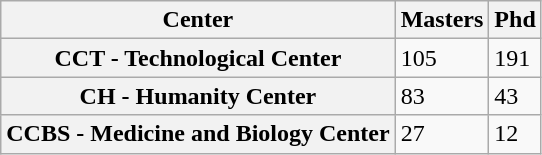<table class="wikitable" style="text-align:left">
<tr>
<th>Center</th>
<th>Masters</th>
<th>Phd</th>
</tr>
<tr>
<th>CCT - Technological Center</th>
<td>105</td>
<td>191</td>
</tr>
<tr>
<th>CH - Humanity Center</th>
<td>83</td>
<td>43</td>
</tr>
<tr>
<th>CCBS - Medicine and Biology Center</th>
<td>27</td>
<td>12</td>
</tr>
</table>
